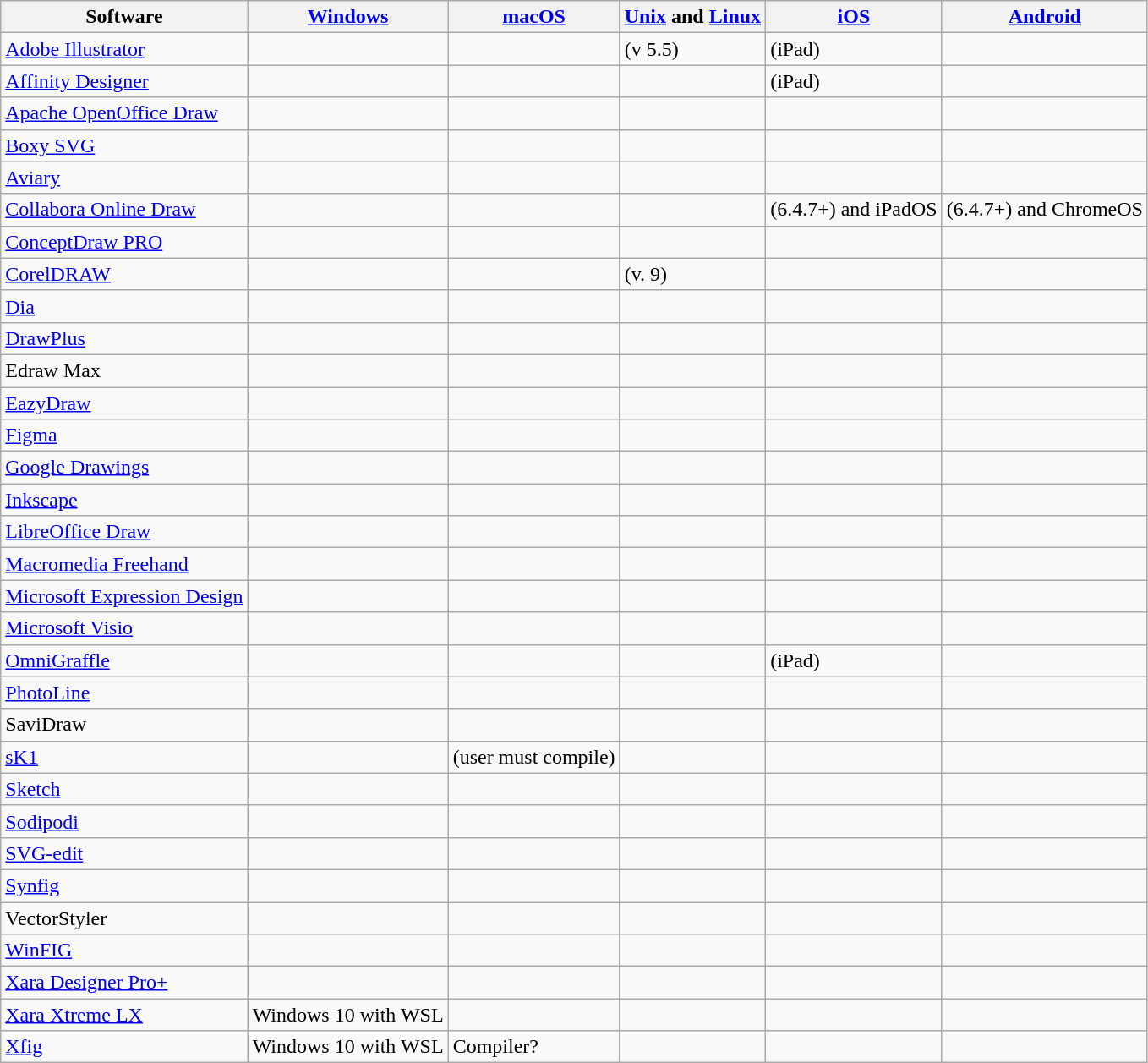<table class="wikitable sortable" style="width: auto;">
<tr>
<th>Software</th>
<th><a href='#'>Windows</a></th>
<th><a href='#'>macOS</a></th>
<th><a href='#'>Unix</a> and <a href='#'>Linux</a></th>
<th><a href='#'>iOS</a></th>
<th><a href='#'>Android</a></th>
</tr>
<tr>
<td><a href='#'>Adobe Illustrator</a></td>
<td></td>
<td></td>
<td> (v 5.5)</td>
<td> (iPad)</td>
<td></td>
</tr>
<tr>
<td><a href='#'>Affinity Designer</a></td>
<td></td>
<td></td>
<td></td>
<td> (iPad)</td>
<td></td>
</tr>
<tr>
<td><a href='#'>Apache OpenOffice Draw</a></td>
<td></td>
<td></td>
<td></td>
<td></td>
<td></td>
</tr>
<tr>
<td><a href='#'>Boxy SVG</a></td>
<td></td>
<td></td>
<td></td>
<td></td>
<td></td>
</tr>
<tr>
<td><a href='#'>Aviary</a></td>
<td></td>
<td></td>
<td></td>
<td></td>
<td></td>
</tr>
<tr>
<td><a href='#'>Collabora Online Draw</a></td>
<td></td>
<td></td>
<td></td>
<td> (6.4.7+) and iPadOS</td>
<td> (6.4.7+) and ChromeOS</td>
</tr>
<tr>
<td><a href='#'>ConceptDraw PRO</a></td>
<td></td>
<td></td>
<td></td>
<td></td>
<td></td>
</tr>
<tr>
<td><a href='#'>CorelDRAW</a></td>
<td></td>
<td></td>
<td> (v. 9)</td>
<td></td>
<td></td>
</tr>
<tr>
<td><a href='#'>Dia</a></td>
<td></td>
<td></td>
<td></td>
<td></td>
<td></td>
</tr>
<tr>
<td><a href='#'>DrawPlus</a></td>
<td></td>
<td></td>
<td></td>
<td></td>
<td></td>
</tr>
<tr>
<td>Edraw Max</td>
<td></td>
<td></td>
<td></td>
<td></td>
<td></td>
</tr>
<tr>
<td><a href='#'>EazyDraw</a></td>
<td></td>
<td></td>
<td></td>
<td></td>
<td></td>
</tr>
<tr>
<td><a href='#'>Figma</a></td>
<td></td>
<td></td>
<td></td>
<td></td>
<td></td>
</tr>
<tr>
<td><a href='#'>Google Drawings</a></td>
<td></td>
<td></td>
<td></td>
<td></td>
<td></td>
</tr>
<tr>
<td><a href='#'>Inkscape</a></td>
<td></td>
<td></td>
<td></td>
<td></td>
<td></td>
</tr>
<tr>
<td><a href='#'>LibreOffice Draw</a></td>
<td></td>
<td></td>
<td></td>
<td></td>
<td></td>
</tr>
<tr>
<td><a href='#'>Macromedia Freehand</a></td>
<td></td>
<td></td>
<td></td>
<td></td>
<td></td>
</tr>
<tr>
<td><a href='#'>Microsoft Expression Design</a></td>
<td></td>
<td></td>
<td></td>
<td></td>
<td></td>
</tr>
<tr>
<td><a href='#'>Microsoft Visio</a></td>
<td></td>
<td></td>
<td></td>
<td></td>
<td></td>
</tr>
<tr>
<td><a href='#'>OmniGraffle</a></td>
<td></td>
<td></td>
<td></td>
<td> (iPad)</td>
<td></td>
</tr>
<tr>
<td><a href='#'>PhotoLine</a></td>
<td></td>
<td></td>
<td></td>
<td></td>
<td></td>
</tr>
<tr>
<td>SaviDraw</td>
<td></td>
<td></td>
<td></td>
<td></td>
<td></td>
</tr>
<tr>
<td><a href='#'>sK1</a></td>
<td></td>
<td> (user must compile)</td>
<td></td>
<td></td>
<td></td>
</tr>
<tr>
<td><a href='#'>Sketch</a></td>
<td></td>
<td></td>
<td></td>
<td></td>
<td></td>
</tr>
<tr>
<td><a href='#'>Sodipodi</a></td>
<td></td>
<td></td>
<td></td>
<td></td>
<td></td>
</tr>
<tr>
<td><a href='#'>SVG-edit</a></td>
<td></td>
<td></td>
<td></td>
<td></td>
<td></td>
</tr>
<tr>
<td><a href='#'>Synfig</a></td>
<td></td>
<td></td>
<td></td>
<td></td>
<td></td>
</tr>
<tr>
<td>VectorStyler</td>
<td></td>
<td></td>
<td></td>
<td></td>
<td></td>
</tr>
<tr>
<td><a href='#'>WinFIG</a></td>
<td></td>
<td></td>
<td></td>
<td></td>
<td></td>
</tr>
<tr>
<td><a href='#'>Xara Designer Pro+</a></td>
<td></td>
<td></td>
<td></td>
<td></td>
<td></td>
</tr>
<tr>
<td><a href='#'>Xara Xtreme LX</a></td>
<td> Windows 10 with WSL</td>
<td></td>
<td></td>
<td></td>
<td></td>
</tr>
<tr>
<td><a href='#'>Xfig</a></td>
<td> Windows 10 with WSL</td>
<td> Compiler?</td>
<td></td>
<td></td>
<td></td>
</tr>
</table>
